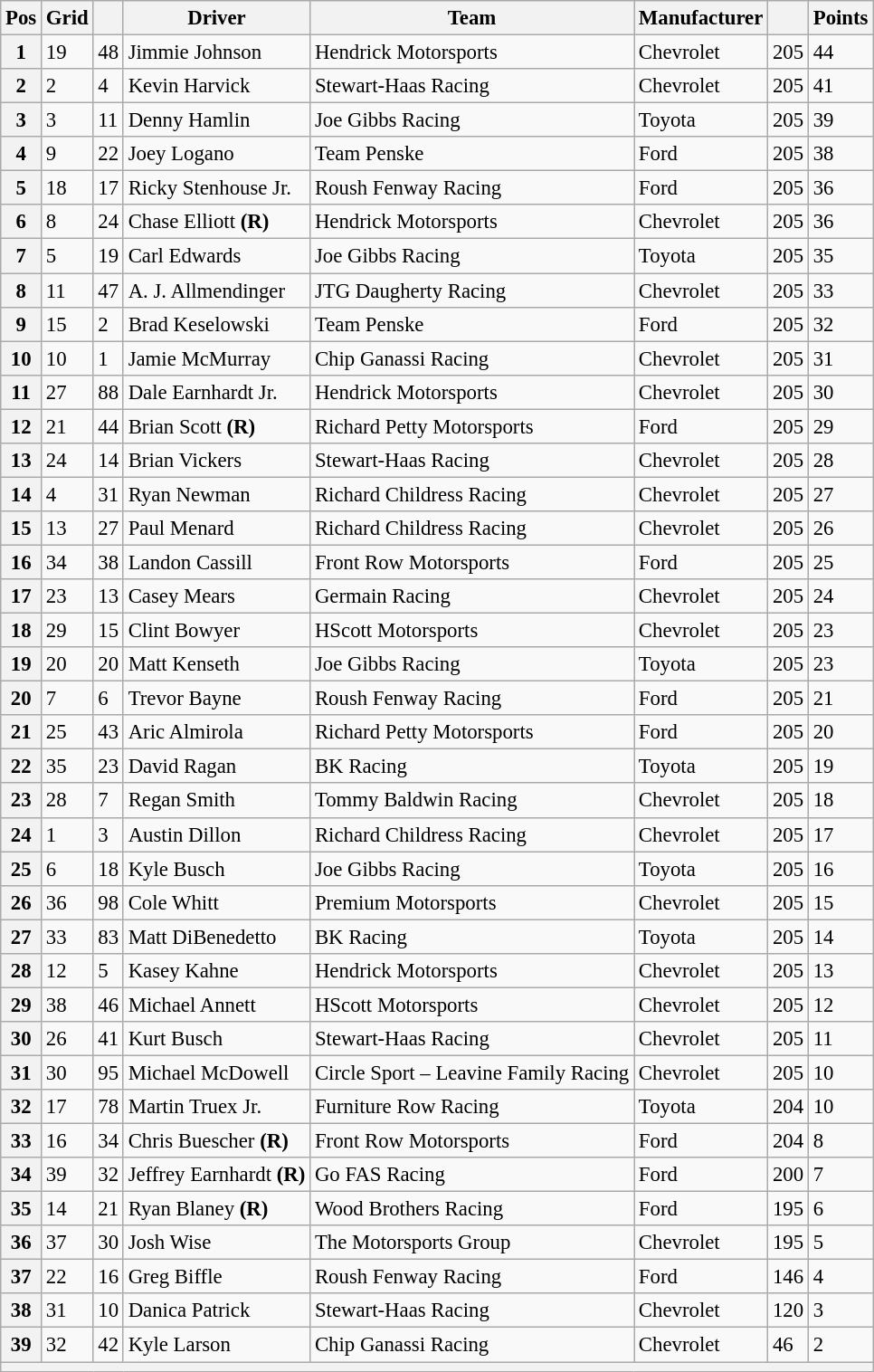<table class="wikitable" style="font-size:95%">
<tr>
<th>Pos</th>
<th>Grid</th>
<th></th>
<th>Driver</th>
<th>Team</th>
<th>Manufacturer</th>
<th></th>
<th>Points</th>
</tr>
<tr>
<th>1</th>
<td>19</td>
<td>48</td>
<td>Jimmie Johnson</td>
<td>Hendrick Motorsports</td>
<td>Chevrolet</td>
<td>205</td>
<td>44</td>
</tr>
<tr>
<th>2</th>
<td>2</td>
<td>4</td>
<td>Kevin Harvick</td>
<td>Stewart-Haas Racing</td>
<td>Chevrolet</td>
<td>205</td>
<td>41</td>
</tr>
<tr>
<th>3</th>
<td>3</td>
<td>11</td>
<td>Denny Hamlin</td>
<td>Joe Gibbs Racing</td>
<td>Toyota</td>
<td>205</td>
<td>39</td>
</tr>
<tr>
<th>4</th>
<td>9</td>
<td>22</td>
<td>Joey Logano</td>
<td>Team Penske</td>
<td>Ford</td>
<td>205</td>
<td>38</td>
</tr>
<tr>
<th>5</th>
<td>18</td>
<td>17</td>
<td>Ricky Stenhouse Jr.</td>
<td>Roush Fenway Racing</td>
<td>Ford</td>
<td>205</td>
<td>36</td>
</tr>
<tr>
<th>6</th>
<td>8</td>
<td>24</td>
<td>Chase Elliott <strong>(R)</strong></td>
<td>Hendrick Motorsports</td>
<td>Chevrolet</td>
<td>205</td>
<td>36</td>
</tr>
<tr>
<th>7</th>
<td>5</td>
<td>19</td>
<td>Carl Edwards</td>
<td>Joe Gibbs Racing</td>
<td>Toyota</td>
<td>205</td>
<td>35</td>
</tr>
<tr>
<th>8</th>
<td>11</td>
<td>47</td>
<td>A. J. Allmendinger</td>
<td>JTG Daugherty Racing</td>
<td>Chevrolet</td>
<td>205</td>
<td>33</td>
</tr>
<tr>
<th>9</th>
<td>15</td>
<td>2</td>
<td>Brad Keselowski</td>
<td>Team Penske</td>
<td>Ford</td>
<td>205</td>
<td>32</td>
</tr>
<tr>
<th>10</th>
<td>10</td>
<td>1</td>
<td>Jamie McMurray</td>
<td>Chip Ganassi Racing</td>
<td>Chevrolet</td>
<td>205</td>
<td>31</td>
</tr>
<tr>
<th>11</th>
<td>27</td>
<td>88</td>
<td>Dale Earnhardt Jr.</td>
<td>Hendrick Motorsports</td>
<td>Chevrolet</td>
<td>205</td>
<td>30</td>
</tr>
<tr>
<th>12</th>
<td>21</td>
<td>44</td>
<td>Brian Scott <strong>(R)</strong></td>
<td>Richard Petty Motorsports</td>
<td>Ford</td>
<td>205</td>
<td>29</td>
</tr>
<tr>
<th>13</th>
<td>24</td>
<td>14</td>
<td>Brian Vickers</td>
<td>Stewart-Haas Racing</td>
<td>Chevrolet</td>
<td>205</td>
<td>28</td>
</tr>
<tr>
<th>14</th>
<td>4</td>
<td>31</td>
<td>Ryan Newman</td>
<td>Richard Childress Racing</td>
<td>Chevrolet</td>
<td>205</td>
<td>27</td>
</tr>
<tr>
<th>15</th>
<td>13</td>
<td>27</td>
<td>Paul Menard</td>
<td>Richard Childress Racing</td>
<td>Chevrolet</td>
<td>205</td>
<td>26</td>
</tr>
<tr>
<th>16</th>
<td>34</td>
<td>38</td>
<td>Landon Cassill</td>
<td>Front Row Motorsports</td>
<td>Ford</td>
<td>205</td>
<td>25</td>
</tr>
<tr>
<th>17</th>
<td>23</td>
<td>13</td>
<td>Casey Mears</td>
<td>Germain Racing</td>
<td>Chevrolet</td>
<td>205</td>
<td>24</td>
</tr>
<tr>
<th>18</th>
<td>29</td>
<td>15</td>
<td>Clint Bowyer</td>
<td>HScott Motorsports</td>
<td>Chevrolet</td>
<td>205</td>
<td>23</td>
</tr>
<tr>
<th>19</th>
<td>20</td>
<td>20</td>
<td>Matt Kenseth</td>
<td>Joe Gibbs Racing</td>
<td>Toyota</td>
<td>205</td>
<td>23</td>
</tr>
<tr>
<th>20</th>
<td>7</td>
<td>6</td>
<td>Trevor Bayne</td>
<td>Roush Fenway Racing</td>
<td>Ford</td>
<td>205</td>
<td>21</td>
</tr>
<tr>
<th>21</th>
<td>25</td>
<td>43</td>
<td>Aric Almirola</td>
<td>Richard Petty Motorsports</td>
<td>Ford</td>
<td>205</td>
<td>20</td>
</tr>
<tr>
<th>22</th>
<td>35</td>
<td>23</td>
<td>David Ragan</td>
<td>BK Racing</td>
<td>Toyota</td>
<td>205</td>
<td>19</td>
</tr>
<tr>
<th>23</th>
<td>28</td>
<td>7</td>
<td>Regan Smith</td>
<td>Tommy Baldwin Racing</td>
<td>Chevrolet</td>
<td>205</td>
<td>18</td>
</tr>
<tr>
<th>24</th>
<td>1</td>
<td>3</td>
<td>Austin Dillon</td>
<td>Richard Childress Racing</td>
<td>Chevrolet</td>
<td>205</td>
<td>17</td>
</tr>
<tr>
<th>25</th>
<td>6</td>
<td>18</td>
<td>Kyle Busch</td>
<td>Joe Gibbs Racing</td>
<td>Toyota</td>
<td>205</td>
<td>16</td>
</tr>
<tr>
<th>26</th>
<td>36</td>
<td>98</td>
<td>Cole Whitt</td>
<td>Premium Motorsports</td>
<td>Chevrolet</td>
<td>205</td>
<td>15</td>
</tr>
<tr>
<th>27</th>
<td>33</td>
<td>83</td>
<td>Matt DiBenedetto</td>
<td>BK Racing</td>
<td>Toyota</td>
<td>205</td>
<td>14</td>
</tr>
<tr>
<th>28</th>
<td>12</td>
<td>5</td>
<td>Kasey Kahne</td>
<td>Hendrick Motorsports</td>
<td>Chevrolet</td>
<td>205</td>
<td>13</td>
</tr>
<tr>
<th>29</th>
<td>38</td>
<td>46</td>
<td>Michael Annett</td>
<td>HScott Motorsports</td>
<td>Chevrolet</td>
<td>205</td>
<td>12</td>
</tr>
<tr>
<th>30</th>
<td>26</td>
<td>41</td>
<td>Kurt Busch</td>
<td>Stewart-Haas Racing</td>
<td>Chevrolet</td>
<td>205</td>
<td>11</td>
</tr>
<tr>
<th>31</th>
<td>30</td>
<td>95</td>
<td>Michael McDowell</td>
<td>Circle Sport – Leavine Family Racing</td>
<td>Chevrolet</td>
<td>205</td>
<td>10</td>
</tr>
<tr>
<th>32</th>
<td>17</td>
<td>78</td>
<td>Martin Truex Jr.</td>
<td>Furniture Row Racing</td>
<td>Toyota</td>
<td>204</td>
<td>10</td>
</tr>
<tr>
<th>33</th>
<td>16</td>
<td>34</td>
<td>Chris Buescher <strong>(R)</strong></td>
<td>Front Row Motorsports</td>
<td>Ford</td>
<td>204</td>
<td>8</td>
</tr>
<tr>
<th>34</th>
<td>39</td>
<td>32</td>
<td>Jeffrey Earnhardt <strong>(R)</strong></td>
<td>Go FAS Racing</td>
<td>Ford</td>
<td>200</td>
<td>7</td>
</tr>
<tr>
<th>35</th>
<td>14</td>
<td>21</td>
<td>Ryan Blaney <strong>(R)</strong></td>
<td>Wood Brothers Racing</td>
<td>Ford</td>
<td>195</td>
<td>6</td>
</tr>
<tr>
<th>36</th>
<td>37</td>
<td>30</td>
<td>Josh Wise</td>
<td>The Motorsports Group</td>
<td>Chevrolet</td>
<td>195</td>
<td>5</td>
</tr>
<tr>
<th>37</th>
<td>22</td>
<td>16</td>
<td>Greg Biffle</td>
<td>Roush Fenway Racing</td>
<td>Ford</td>
<td>146</td>
<td>4</td>
</tr>
<tr>
<th>38</th>
<td>31</td>
<td>10</td>
<td>Danica Patrick</td>
<td>Stewart-Haas Racing</td>
<td>Chevrolet</td>
<td>120</td>
<td>3</td>
</tr>
<tr>
<th>39</th>
<td>32</td>
<td>42</td>
<td>Kyle Larson</td>
<td>Chip Ganassi Racing</td>
<td>Chevrolet</td>
<td>46</td>
<td>2</td>
</tr>
<tr class="sortbottom">
<th colspan="9"></th>
</tr>
</table>
